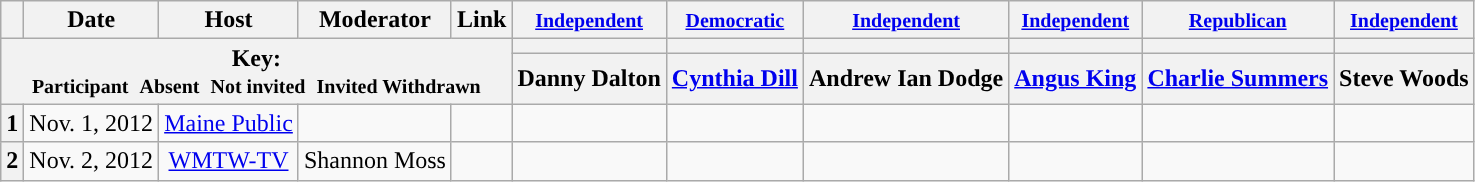<table class="wikitable" style="text-align:center;">
<tr>
<th scope="col"></th>
<th scope="col">Date</th>
<th scope="col">Host</th>
<th scope="col">Moderator</th>
<th scope="col">Link</th>
<th scope="col"><small><a href='#'>Independent</a></small></th>
<th scope="col"><small><a href='#'>Democratic</a></small></th>
<th scope="col"><small><a href='#'>Independent</a></small></th>
<th scope="col"><small><a href='#'>Independent</a></small></th>
<th scope="col"><small><a href='#'>Republican</a></small></th>
<th scope="col"><small><a href='#'>Independent</a></small></th>
</tr>
<tr>
<th colspan="5" rowspan="2">Key:<br> <small>Participant </small>  <small>Absent </small>  <small>Not invited </small>  <small>Invited  Withdrawn</small></th>
<th scope="col" style="background:"></th>
<th scope="col" style="background:"></th>
<th scope="col" style="background:"></th>
<th scope="col" style="background:"></th>
<th scope="col" style="background:"></th>
<th scope="col" style="background:"></th>
</tr>
<tr>
<th scope="col">Danny Dalton</th>
<th scope="col"><a href='#'>Cynthia Dill</a></th>
<th scope="col">Andrew Ian Dodge</th>
<th scope="col"><a href='#'>Angus King</a></th>
<th scope="col"><a href='#'>Charlie Summers</a></th>
<th scope="col">Steve Woods</th>
</tr>
<tr>
<th>1</th>
<td style="white-space:nowrap;">Nov. 1, 2012</td>
<td style="white-space:nowrap;"><a href='#'>Maine Public</a></td>
<td style="white-space:nowrap;"></td>
<td style="white-space:nowrap;"></td>
<td></td>
<td></td>
<td></td>
<td></td>
<td></td>
<td></td>
</tr>
<tr>
<th>2</th>
<td style="white-space:nowrap;">Nov. 2, 2012</td>
<td style="white-space:nowrap;"><a href='#'>WMTW-TV</a></td>
<td style="white-space:nowrap;">Shannon Moss</td>
<td style="white-space:nowrap;"></td>
<td></td>
<td></td>
<td></td>
<td></td>
<td></td>
<td></td>
</tr>
</table>
